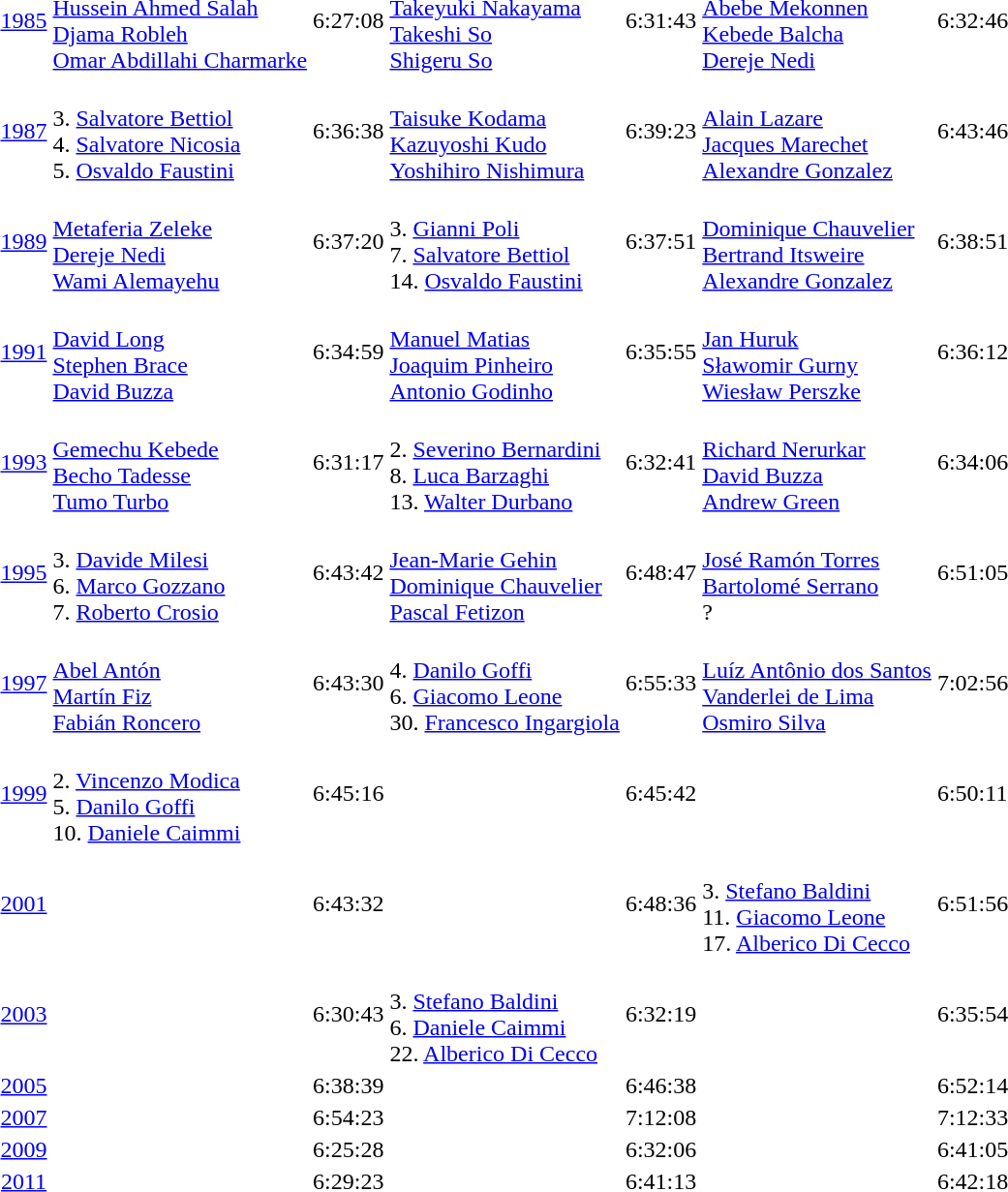<table>
<tr>
<td align=center><a href='#'>1985</a></td>
<td><br><a href='#'>Hussein Ahmed Salah</a><br><a href='#'>Djama Robleh</a><br><a href='#'>Omar Abdillahi Charmarke</a></td>
<td>6:27:08</td>
<td><br><a href='#'>Takeyuki Nakayama</a><br><a href='#'>Takeshi So</a><br><a href='#'>Shigeru So</a></td>
<td>6:31:43</td>
<td><br><a href='#'>Abebe Mekonnen</a><br><a href='#'>Kebede Balcha</a><br><a href='#'>Dereje Nedi</a></td>
<td>6:32:46</td>
</tr>
<tr>
<td align=center><a href='#'>1987</a></td>
<td><br>3. <a href='#'>Salvatore Bettiol</a><br>4. <a href='#'>Salvatore Nicosia</a><br>5. <a href='#'>Osvaldo Faustini</a></td>
<td>6:36:38</td>
<td><br><a href='#'>Taisuke Kodama</a><br><a href='#'>Kazuyoshi Kudo</a><br><a href='#'>Yoshihiro Nishimura</a></td>
<td>6:39:23</td>
<td><br><a href='#'>Alain Lazare</a><br><a href='#'>Jacques Marechet</a><br><a href='#'>Alexandre Gonzalez</a></td>
<td>6:43:46</td>
</tr>
<tr>
<td align=center><a href='#'>1989</a></td>
<td><br><a href='#'>Metaferia Zeleke</a><br><a href='#'>Dereje Nedi</a><br><a href='#'>Wami Alemayehu</a></td>
<td>6:37:20</td>
<td><br>3. <a href='#'>Gianni Poli</a><br>7. <a href='#'>Salvatore Bettiol</a><br>14. <a href='#'>Osvaldo Faustini</a></td>
<td>6:37:51</td>
<td><br><a href='#'>Dominique Chauvelier</a><br><a href='#'>Bertrand Itsweire</a><br><a href='#'>Alexandre Gonzalez</a></td>
<td>6:38:51</td>
</tr>
<tr>
<td align=center><a href='#'>1991</a></td>
<td><br><a href='#'>David Long</a><br><a href='#'>Stephen Brace</a><br><a href='#'>David Buzza</a></td>
<td>6:34:59</td>
<td><br><a href='#'>Manuel Matias</a><br><a href='#'>Joaquim Pinheiro</a><br><a href='#'>Antonio Godinho</a></td>
<td>6:35:55</td>
<td><br><a href='#'>Jan Huruk</a><br><a href='#'>Sławomir Gurny</a><br><a href='#'>Wiesław Perszke</a></td>
<td>6:36:12</td>
</tr>
<tr>
<td align=center><a href='#'>1993</a></td>
<td><br><a href='#'>Gemechu Kebede</a><br><a href='#'>Becho Tadesse</a><br><a href='#'>Tumo Turbo</a></td>
<td>6:31:17</td>
<td><br>2. <a href='#'>Severino Bernardini</a><br>8. <a href='#'>Luca Barzaghi</a><br>13. <a href='#'>Walter Durbano</a></td>
<td>6:32:41</td>
<td><br><a href='#'>Richard Nerurkar</a><br><a href='#'>David Buzza</a><br><a href='#'>Andrew Green</a></td>
<td>6:34:06</td>
</tr>
<tr>
<td align=center><a href='#'>1995</a></td>
<td><br>3. <a href='#'>Davide Milesi</a><br>6. <a href='#'>Marco Gozzano</a><br>7. <a href='#'>Roberto Crosio</a></td>
<td>6:43:42</td>
<td><br><a href='#'>Jean-Marie Gehin</a><br><a href='#'>Dominique Chauvelier</a><br><a href='#'>Pascal Fetizon</a></td>
<td>6:48:47</td>
<td><br><a href='#'>José Ramón Torres</a><br><a href='#'>Bartolomé Serrano</a><br>?</td>
<td>6:51:05</td>
</tr>
<tr>
<td align=center><a href='#'>1997</a></td>
<td><br><a href='#'>Abel Antón</a><br><a href='#'>Martín Fiz</a><br><a href='#'>Fabián Roncero</a></td>
<td>6:43:30</td>
<td><br>4. <a href='#'>Danilo Goffi</a><br>6. <a href='#'>Giacomo Leone</a><br>30. <a href='#'>Francesco Ingargiola</a></td>
<td>6:55:33</td>
<td><br><a href='#'>Luíz Antônio dos Santos</a><br><a href='#'>Vanderlei de Lima</a><br><a href='#'>Osmiro Silva</a></td>
<td>7:02:56</td>
</tr>
<tr>
<td align=center><a href='#'>1999</a></td>
<td><br>2. <a href='#'>Vincenzo Modica</a><br>5. <a href='#'>Danilo Goffi</a><br>10. <a href='#'>Daniele Caimmi</a></td>
<td>6:45:16</td>
<td></td>
<td>6:45:42</td>
<td></td>
<td>6:50:11</td>
</tr>
<tr>
<td align=center><a href='#'>2001</a></td>
<td></td>
<td>6:43:32</td>
<td></td>
<td>6:48:36</td>
<td><br>3. <a href='#'>Stefano Baldini</a><br>11. <a href='#'>Giacomo Leone</a><br>17. <a href='#'>Alberico Di Cecco</a></td>
<td>6:51:56</td>
</tr>
<tr>
<td align=center><a href='#'>2003</a></td>
<td></td>
<td>6:30:43</td>
<td><br>3. <a href='#'>Stefano Baldini</a><br>6. <a href='#'>Daniele Caimmi</a><br>22. <a href='#'>Alberico Di Cecco</a></td>
<td>6:32:19</td>
<td></td>
<td>6:35:54</td>
</tr>
<tr>
<td align=center><a href='#'>2005</a></td>
<td></td>
<td>6:38:39</td>
<td></td>
<td>6:46:38</td>
<td></td>
<td>6:52:14</td>
</tr>
<tr>
<td align=center><a href='#'>2007</a></td>
<td></td>
<td>6:54:23</td>
<td></td>
<td>7:12:08</td>
<td></td>
<td>7:12:33</td>
</tr>
<tr>
<td align=center><a href='#'>2009</a></td>
<td></td>
<td>6:25:28</td>
<td></td>
<td>6:32:06</td>
<td></td>
<td>6:41:05</td>
</tr>
<tr>
<td align=center><a href='#'>2011</a></td>
<td></td>
<td>6:29:23</td>
<td></td>
<td>6:41:13</td>
<td></td>
<td>6:42:18</td>
</tr>
</table>
